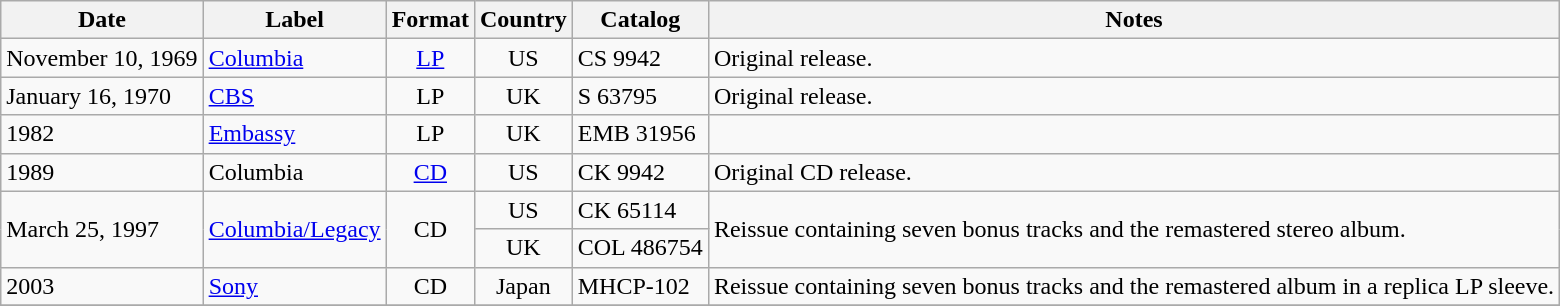<table class="wikitable" border="1">
<tr>
<th>Date</th>
<th>Label</th>
<th>Format</th>
<th>Country</th>
<th>Catalog</th>
<th>Notes</th>
</tr>
<tr>
<td>November 10, 1969</td>
<td><a href='#'>Columbia</a></td>
<td align="center"><a href='#'>LP</a></td>
<td align="center">US</td>
<td>CS 9942</td>
<td>Original release.</td>
</tr>
<tr>
<td>January 16, 1970</td>
<td><a href='#'>CBS</a></td>
<td align="center">LP</td>
<td align="center">UK</td>
<td>S 63795</td>
<td>Original release.</td>
</tr>
<tr>
<td>1982</td>
<td><a href='#'>Embassy</a></td>
<td align="center">LP</td>
<td align="center">UK</td>
<td>EMB 31956</td>
<td></td>
</tr>
<tr>
<td>1989</td>
<td>Columbia</td>
<td align="center"><a href='#'>CD</a></td>
<td align="center">US</td>
<td>CK 9942</td>
<td>Original CD release.</td>
</tr>
<tr>
<td rowspan="2">March 25, 1997</td>
<td rowspan="2"><a href='#'>Columbia/Legacy</a></td>
<td rowspan="2" align="center">CD</td>
<td align="center">US</td>
<td>CK 65114</td>
<td rowspan="2">Reissue containing seven bonus tracks and the remastered stereo album.</td>
</tr>
<tr>
<td align="center">UK</td>
<td>COL 486754</td>
</tr>
<tr>
<td>2003</td>
<td><a href='#'>Sony</a></td>
<td align="center">CD</td>
<td align="center">Japan</td>
<td>MHCP-102</td>
<td>Reissue containing seven bonus tracks and the remastered album in a replica LP sleeve.</td>
</tr>
<tr>
</tr>
</table>
